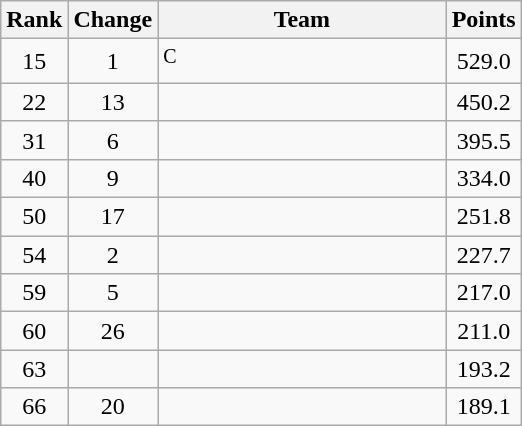<table class=wikitable style="text-align:center;">
<tr>
<th>Rank</th>
<th>Change</th>
<th width=185>Team</th>
<th>Points</th>
</tr>
<tr>
<td>15</td>
<td> 1</td>
<td align=left> <sup>C</sup></td>
<td>529.0</td>
</tr>
<tr>
<td>22</td>
<td> 13</td>
<td align=left></td>
<td>450.2</td>
</tr>
<tr>
<td>31</td>
<td> 6</td>
<td align=left></td>
<td>395.5</td>
</tr>
<tr>
<td>40</td>
<td> 9</td>
<td align=left></td>
<td>334.0</td>
</tr>
<tr>
<td>50</td>
<td> 17</td>
<td align=left></td>
<td>251.8</td>
</tr>
<tr>
<td>54</td>
<td> 2</td>
<td align=left></td>
<td>227.7</td>
</tr>
<tr>
<td>59</td>
<td> 5</td>
<td align=left></td>
<td>217.0</td>
</tr>
<tr>
<td>60</td>
<td> 26</td>
<td align=left></td>
<td>211.0</td>
</tr>
<tr>
<td>63</td>
<td></td>
<td align=left></td>
<td>193.2</td>
</tr>
<tr>
<td>66</td>
<td> 20</td>
<td align=left></td>
<td>189.1</td>
</tr>
</table>
